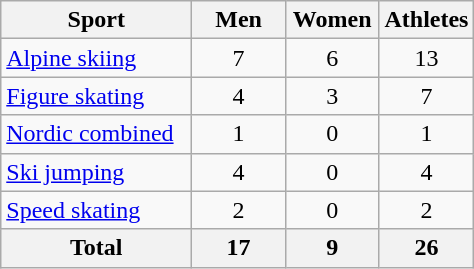<table class="wikitable sortable" style="text-align:center;">
<tr>
<th width=120>Sport</th>
<th width=55>Men</th>
<th width=55>Women</th>
<th width="55">Athletes</th>
</tr>
<tr>
<td align=left><a href='#'>Alpine skiing</a></td>
<td>7</td>
<td>6</td>
<td>13</td>
</tr>
<tr>
<td align=left><a href='#'>Figure skating</a></td>
<td>4</td>
<td>3</td>
<td>7</td>
</tr>
<tr>
<td align=left><a href='#'>Nordic combined</a></td>
<td>1</td>
<td>0</td>
<td>1</td>
</tr>
<tr>
<td align=left><a href='#'>Ski jumping</a></td>
<td>4</td>
<td>0</td>
<td>4</td>
</tr>
<tr>
<td align=left><a href='#'>Speed skating</a></td>
<td>2</td>
<td>0</td>
<td>2</td>
</tr>
<tr>
<th>Total</th>
<th>17</th>
<th>9</th>
<th>26</th>
</tr>
</table>
